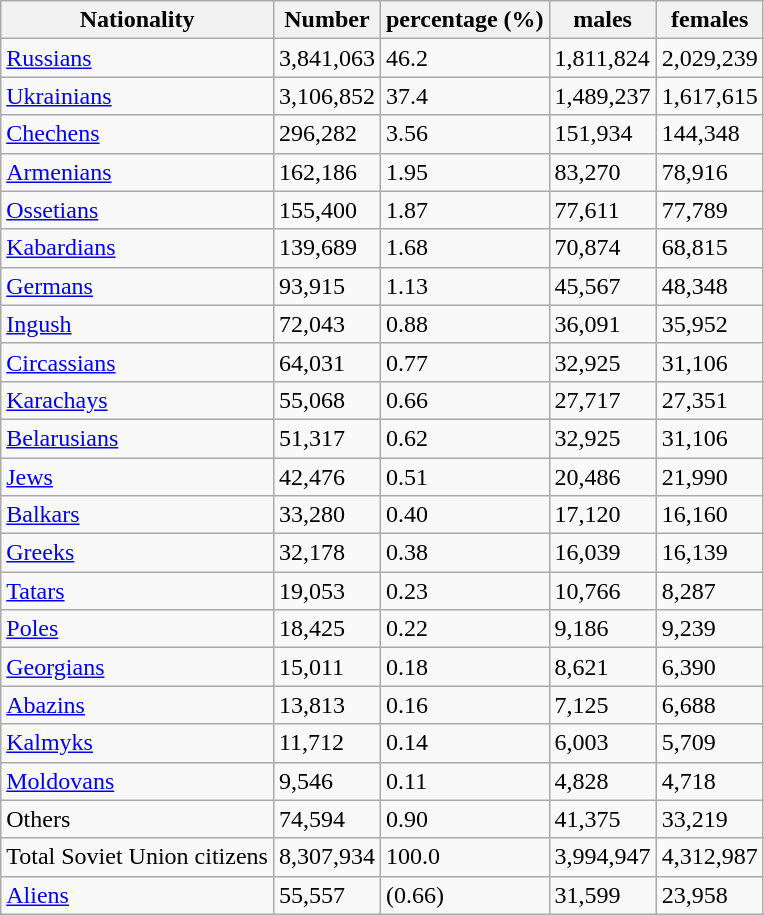<table align="center" class="wikitable plainlinks TablePager">
<tr>
<th>Nationality</th>
<th>Number</th>
<th>percentage (%)</th>
<th>males</th>
<th>females</th>
</tr>
<tr ---->
<td><a href='#'>Russians</a></td>
<td>3,841,063</td>
<td>46.2</td>
<td>1,811,824</td>
<td>2,029,239</td>
</tr>
<tr ---->
<td><a href='#'>Ukrainians</a></td>
<td>3,106,852</td>
<td>37.4</td>
<td>1,489,237</td>
<td>1,617,615</td>
</tr>
<tr ---->
<td><a href='#'>Chechens</a></td>
<td>296,282</td>
<td>3.56</td>
<td>151,934</td>
<td>144,348</td>
</tr>
<tr ---->
<td><a href='#'>Armenians</a></td>
<td>162,186</td>
<td>1.95</td>
<td>83,270</td>
<td>78,916</td>
</tr>
<tr ---->
<td><a href='#'>Ossetians</a></td>
<td>155,400</td>
<td>1.87</td>
<td>77,611</td>
<td>77,789</td>
</tr>
<tr ---->
<td><a href='#'>Kabardians</a></td>
<td>139,689</td>
<td>1.68</td>
<td>70,874</td>
<td>68,815</td>
</tr>
<tr ---->
<td><a href='#'>Germans</a></td>
<td>93,915</td>
<td>1.13</td>
<td>45,567</td>
<td>48,348</td>
</tr>
<tr ---->
<td><a href='#'>Ingush</a></td>
<td>72,043</td>
<td>0.88</td>
<td>36,091</td>
<td>35,952</td>
</tr>
<tr ---->
<td><a href='#'>Circassians</a></td>
<td>64,031</td>
<td>0.77</td>
<td>32,925</td>
<td>31,106</td>
</tr>
<tr ---->
<td><a href='#'>Karachays</a></td>
<td>55,068</td>
<td>0.66</td>
<td>27,717</td>
<td>27,351</td>
</tr>
<tr ---->
<td><a href='#'>Belarusians</a></td>
<td>51,317</td>
<td>0.62</td>
<td>32,925</td>
<td>31,106</td>
</tr>
<tr ---->
<td><a href='#'>Jews</a></td>
<td>42,476</td>
<td>0.51</td>
<td>20,486</td>
<td>21,990</td>
</tr>
<tr ---->
<td><a href='#'>Balkars</a></td>
<td>33,280</td>
<td>0.40</td>
<td>17,120</td>
<td>16,160</td>
</tr>
<tr ---->
<td><a href='#'>Greeks</a></td>
<td>32,178</td>
<td>0.38</td>
<td>16,039</td>
<td>16,139</td>
</tr>
<tr ---->
<td><a href='#'>Tatars</a></td>
<td>19,053</td>
<td>0.23</td>
<td>10,766</td>
<td>8,287</td>
</tr>
<tr ---->
<td><a href='#'>Poles</a></td>
<td>18,425</td>
<td>0.22</td>
<td>9,186</td>
<td>9,239</td>
</tr>
<tr ---->
<td><a href='#'>Georgians</a></td>
<td>15,011</td>
<td>0.18</td>
<td>8,621</td>
<td>6,390</td>
</tr>
<tr ---->
<td><a href='#'>Abazins</a></td>
<td>13,813</td>
<td>0.16</td>
<td>7,125</td>
<td>6,688</td>
</tr>
<tr ---->
<td><a href='#'>Kalmyks</a></td>
<td>11,712</td>
<td>0.14</td>
<td>6,003</td>
<td>5,709</td>
</tr>
<tr ---->
<td><a href='#'>Moldovans</a></td>
<td>9,546</td>
<td>0.11</td>
<td>4,828</td>
<td>4,718</td>
</tr>
<tr ---->
<td>Others</td>
<td>74,594</td>
<td>0.90</td>
<td>41,375</td>
<td>33,219</td>
</tr>
<tr ---->
<td>Total Soviet Union citizens</td>
<td>8,307,934</td>
<td>100.0</td>
<td>3,994,947</td>
<td>4,312,987</td>
</tr>
<tr ---->
<td><a href='#'>Aliens</a></td>
<td>55,557</td>
<td>(0.66)</td>
<td>31,599</td>
<td>23,958</td>
</tr>
</table>
